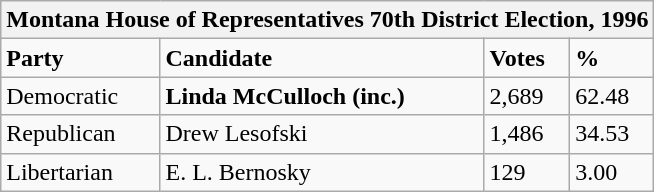<table class="wikitable">
<tr>
<th colspan="4">Montana House of Representatives 70th District Election, 1996</th>
</tr>
<tr>
<td><strong>Party</strong></td>
<td><strong>Candidate</strong></td>
<td><strong>Votes</strong></td>
<td><strong>%</strong></td>
</tr>
<tr>
<td>Democratic</td>
<td><strong>Linda McCulloch (inc.)</strong></td>
<td>2,689</td>
<td>62.48</td>
</tr>
<tr>
<td>Republican</td>
<td>Drew Lesofski</td>
<td>1,486</td>
<td>34.53</td>
</tr>
<tr>
<td>Libertarian</td>
<td>E. L. Bernosky</td>
<td>129</td>
<td>3.00</td>
</tr>
</table>
